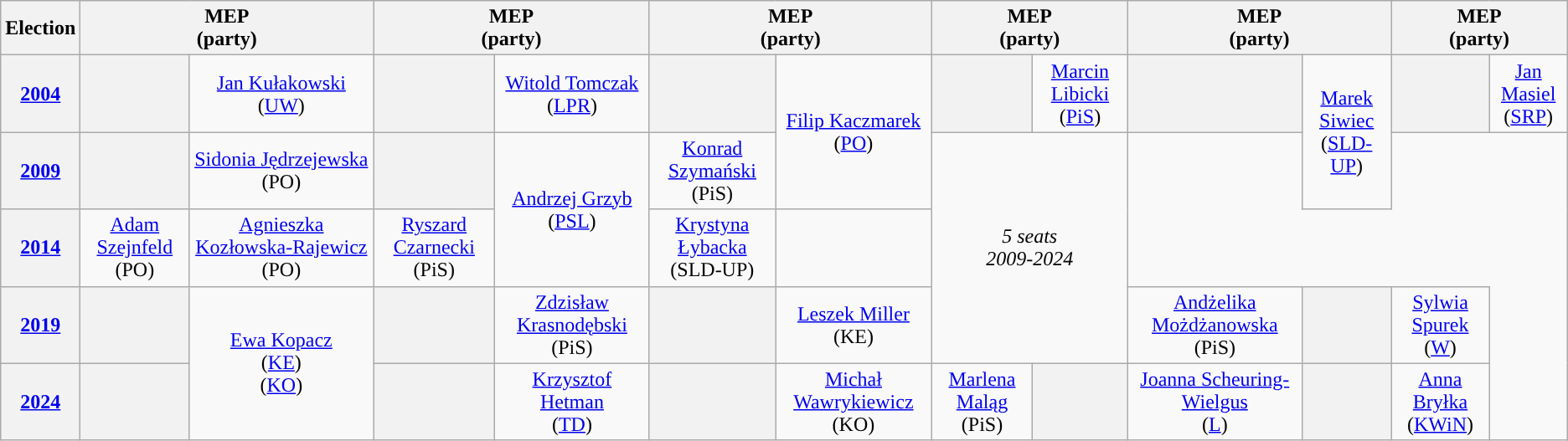<table class= "wikitable" style= "text-align:center">
<tr>
<th>Election</th>
<th colspan=2>MEP<br>(party)</th>
<th colspan=2>MEP<br>(party)</th>
<th colspan=2>MEP<br>(party)</th>
<th colspan=2>MEP<br>(party)</th>
<th colspan=2>MEP<br>(party)</th>
<th colspan=2>MEP<br>(party)</th>
</tr>
<tr>
<th><a href='#'>2004</a></th>
<th style="background-color: "></th>
<td rowspan=1><a href='#'>Jan Kułakowski</a><br>(<a href='#'>UW</a>)</td>
<th style="background-color: "></th>
<td rowspan=1><a href='#'>Witold Tomczak</a><br>(<a href='#'>LPR</a>)</td>
<th style="background-color: "></th>
<td rowspan=2><a href='#'>Filip Kaczmarek</a><br>(<a href='#'>PO</a>)</td>
<th style="background-color: "></th>
<td rowspan=1><a href='#'>Marcin Libicki</a><br>(<a href='#'>PiS</a>)</td>
<th style="background-color: "></th>
<td rowspan=2><a href='#'>Marek Siwiec</a><br>(<a href='#'>SLD-UP</a>)</td>
<th style="background-color: "></th>
<td rowspan=1><a href='#'>Jan Masiel</a><br>(<a href='#'>SRP</a>)</td>
</tr>
<tr>
<th><a href='#'>2009</a></th>
<th style="background-color: "></th>
<td rowspan=1><a href='#'>Sidonia Jędrzejewska</a><br>(PO)</td>
<th style="background-color: "></th>
<td rowspan=2><a href='#'>Andrzej Grzyb</a><br>(<a href='#'>PSL</a>)</td>
<td rowspan=1><a href='#'>Konrad Szymański</a><br>(PiS)</td>
<td colspan=2 rowspan=3><em>5 seats<br>2009-2024</td>
</tr>
<tr>
<th><a href='#'>2014</a></th>
<td rowspan=1><a href='#'>Adam Szejnfeld</a><br>(PO)</td>
<td rowspan=1><a href='#'>Agnieszka Kozłowska-Rajewicz</a><br>(PO)</td>
<td rowspan=1><a href='#'>Ryszard Czarnecki</a><br>(PiS)</td>
<td rowspan=1><a href='#'>Krystyna Łybacka</a><br>(SLD-UP)</td>
</tr>
<tr>
<th><a href='#'>2019</a></th>
<th style="background-color: "></th>
<td rowspan=2><a href='#'>Ewa Kopacz</a><br>(<a href='#'>KE</a>)<br>(<a href='#'>KO</a>)</td>
<th style="background-color: "></th>
<td rowspan=1><a href='#'>Zdzisław Krasnodębski</a><br>(PiS)</td>
<th style="background-color: "></th>
<td rowspan=1><a href='#'>Leszek Miller</a><br>(KE)</td>
<td rowspan=1><a href='#'>Andżelika Możdżanowska</a><br>(PiS)</td>
<th style="background-color: "></th>
<td rowspan=1><a href='#'>Sylwia Spurek</a><br>(<a href='#'>W</a>)</td>
</tr>
<tr>
<th><a href='#'>2024</a></th>
<th style="background-color: "></th>
<th style="background-color: "></th>
<td rowspan=1><a href='#'>Krzysztof Hetman</a><br>(<a href='#'>TD</a>)</td>
<th style="background-color: "></th>
<td rowspan=1><a href='#'>Michał Wawrykiewicz</a><br>(KO)</td>
<td rowspan=1><a href='#'>Marlena Maląg</a><br>(PiS)</td>
<th style="background-color: "></th>
<td rowspan=1><a href='#'>Joanna Scheuring-Wielgus</a><br>(<a href='#'>L</a>)</td>
<th style="background-color: "></th>
<td rowspan=1><a href='#'>Anna Bryłka</a><br>(<a href='#'>KWiN</a>)</td>
</tr>
</table>
